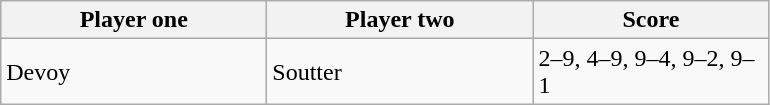<table class="wikitable">
<tr>
<th width=170>Player one</th>
<th width=170>Player two</th>
<th width=150>Score</th>
</tr>
<tr>
<td> Devoy</td>
<td> Soutter</td>
<td>2–9, 4–9, 9–4, 9–2, 9–1</td>
</tr>
</table>
